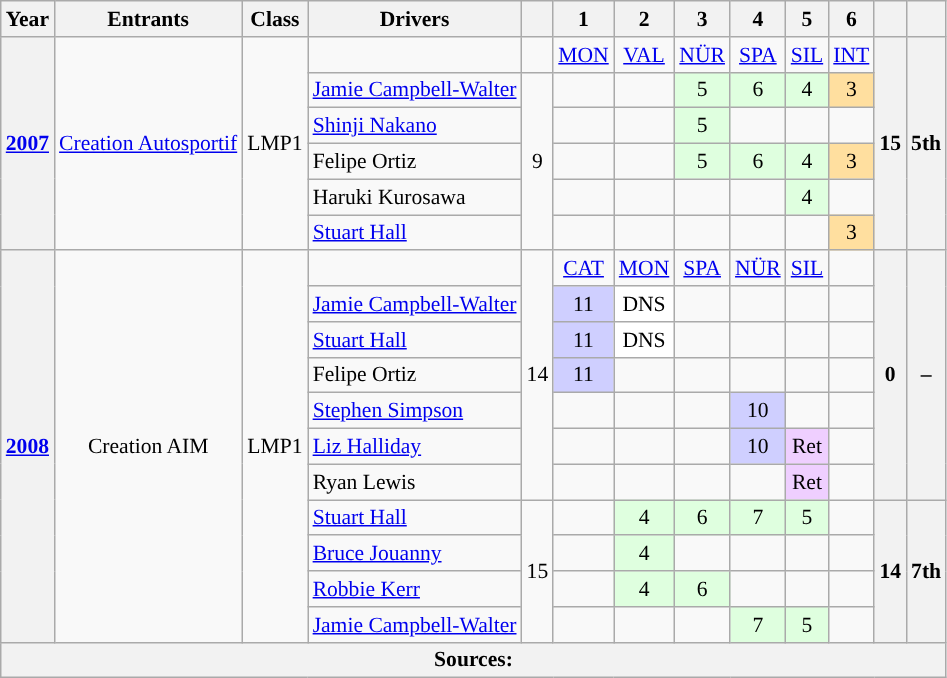<table class="wikitable" style="text-align:center; font-size:90%">
<tr>
<th>Year</th>
<th>Entrants</th>
<th>Class</th>
<th>Drivers</th>
<th></th>
<th>1</th>
<th>2</th>
<th>3</th>
<th>4</th>
<th>5</th>
<th>6</th>
<th></th>
<th></th>
</tr>
<tr>
<th rowspan="6"><a href='#'>2007</a></th>
<td rowspan="6"><a href='#'>Creation Autosportif</a></td>
<td rowspan="6">LMP1</td>
<td></td>
<td></td>
<td><a href='#'>MON</a></td>
<td><a href='#'>VAL</a></td>
<td><a href='#'>NÜR</a></td>
<td><a href='#'>SPA</a></td>
<td><a href='#'>SIL</a></td>
<td><a href='#'>INT</a></td>
<th rowspan="6">15</th>
<th rowspan="6">5th</th>
</tr>
<tr>
<td align="left"> <a href='#'>Jamie Campbell-Walter</a></td>
<td rowspan="5">9</td>
<td></td>
<td></td>
<td align="center" style="background:#DFFFDF;">5</td>
<td align="center" style="background:#DFFFDF;">6</td>
<td align="center" style="background:#DFFFDF;">4</td>
<td align="center" style="background:#FFDF9F;">3</td>
</tr>
<tr>
<td align="left"> <a href='#'>Shinji Nakano</a></td>
<td></td>
<td></td>
<td align="center" style="background:#DFFFDF;">5</td>
<td></td>
<td></td>
<td></td>
</tr>
<tr>
<td align="left"> Felipe Ortiz</td>
<td></td>
<td></td>
<td align="center" style="background:#DFFFDF;">5</td>
<td align="center" style="background:#DFFFDF;">6</td>
<td align="center" style="background:#DFFFDF;">4</td>
<td align="center" style="background:#FFDF9F;">3</td>
</tr>
<tr>
<td align="left"> Haruki Kurosawa</td>
<td></td>
<td></td>
<td></td>
<td></td>
<td align="center" style="background:#DFFFDF;">4</td>
<td></td>
</tr>
<tr>
<td align="left"> <a href='#'>Stuart Hall</a></td>
<td></td>
<td></td>
<td></td>
<td></td>
<td></td>
<td align="center" style="background:#FFDF9F;">3</td>
</tr>
<tr>
<th rowspan="11"><a href='#'>2008</a></th>
<td rowspan="11">Creation AIM</td>
<td rowspan="11">LMP1</td>
<td></td>
<td rowspan="7">14</td>
<td><a href='#'>CAT</a></td>
<td><a href='#'>MON</a></td>
<td><a href='#'>SPA</a></td>
<td><a href='#'>NÜR</a></td>
<td><a href='#'>SIL</a></td>
<td></td>
<th rowspan="7">0</th>
<th rowspan="7">–</th>
</tr>
<tr>
<td align="left "> <a href='#'>Jamie Campbell-Walter</a></td>
<td align="center" style="background:#CFCFFF;">11</td>
<td align="center" style="background:#FFFFFF;">DNS</td>
<td></td>
<td></td>
<td></td>
<td></td>
</tr>
<tr>
<td align="left "> <a href='#'>Stuart Hall</a></td>
<td align="center" style="background:#CFCFFF;">11</td>
<td align="center" style="background:#FFFFFF;">DNS</td>
<td></td>
<td></td>
<td></td>
<td></td>
</tr>
<tr>
<td align="left "> Felipe Ortiz</td>
<td align="center" style="background:#CFCFFF;">11</td>
<td></td>
<td></td>
<td></td>
<td></td>
<td></td>
</tr>
<tr>
<td align="left "> <a href='#'>Stephen Simpson</a></td>
<td></td>
<td></td>
<td></td>
<td align="center" style="background:#CFCFFF;">10</td>
<td></td>
<td></td>
</tr>
<tr>
<td align="left"> <a href='#'>Liz Halliday</a></td>
<td></td>
<td></td>
<td></td>
<td align="center" style="background:#CFCFFF;">10</td>
<td align="center" style="background:#EFCFFF;">Ret</td>
<td></td>
</tr>
<tr>
<td align="left"> Ryan Lewis</td>
<td></td>
<td></td>
<td></td>
<td></td>
<td align="center" style="background:#EFCFFF;">Ret</td>
<td></td>
</tr>
<tr>
<td align="left "> <a href='#'>Stuart Hall</a></td>
<td rowspan="4">15</td>
<td></td>
<td align="center" style="background:#DFFFDF;">4</td>
<td align="center" style="background:#DFFFDF;">6</td>
<td align="center" style="background:#DFFFDF;">7</td>
<td align="center" style="background:#DFFFDF;">5</td>
<td></td>
<th rowspan="4">14</th>
<th rowspan="4">7th</th>
</tr>
<tr>
<td align="left "> <a href='#'>Bruce Jouanny</a></td>
<td></td>
<td align="center" style="background:#DFFFDF;">4</td>
<td></td>
<td></td>
<td></td>
<td></td>
</tr>
<tr>
<td align="left "> <a href='#'>Robbie Kerr</a></td>
<td></td>
<td align="center" style="background:#DFFFDF;">4</td>
<td align="center" style="background:#DFFFDF;">6</td>
<td></td>
<td></td>
<td></td>
</tr>
<tr>
<td align="left "> <a href='#'>Jamie Campbell-Walter</a></td>
<td></td>
<td></td>
<td></td>
<td align="center" style="background:#DFFFDF;">7</td>
<td align="center" style="background:#DFFFDF;">5</td>
<td></td>
</tr>
<tr>
<th colspan="14">Sources:</th>
</tr>
</table>
